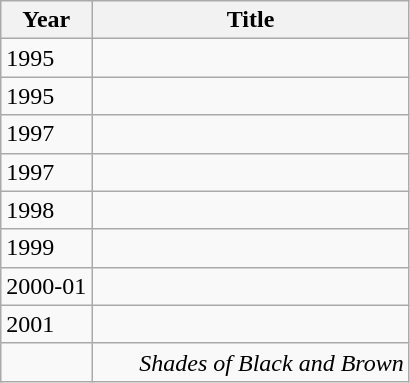<table class="wikitable">
<tr>
<th>Year</th>
<th>Title</th>
</tr>
<tr>
<td>1995</td>
<td><em></em></td>
</tr>
<tr>
<td>1995</td>
<td><em></em></td>
</tr>
<tr>
<td>1997</td>
<td><em></em></td>
</tr>
<tr>
<td>1997</td>
<td></td>
</tr>
<tr>
<td>1998</td>
<td><em></em></td>
</tr>
<tr>
<td>1999</td>
<td><em></em></td>
</tr>
<tr>
<td>2000-01</td>
<td><em></em></td>
</tr>
<tr>
<td>2001</td>
<td><em></em></td>
</tr>
<tr>
<td></td>
<td>       <em>Shades of Black and Brown</em></td>
</tr>
</table>
